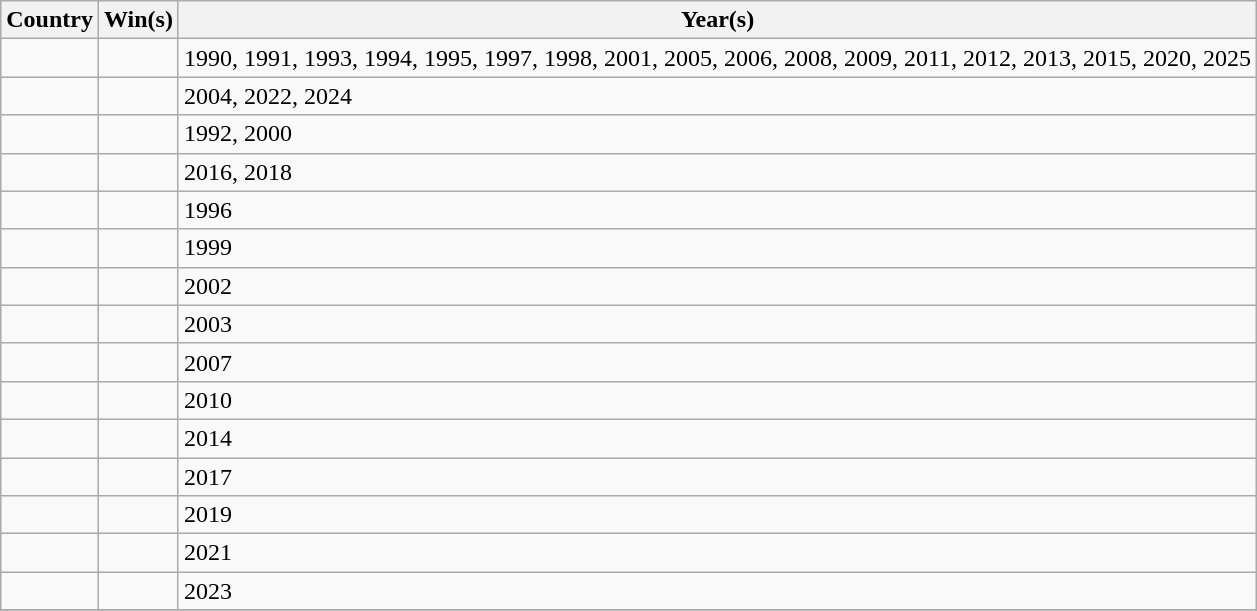<table class="wikitable sortable" style="border-collapse:collapse">
<tr>
<th>Country</th>
<th>Win(s)</th>
<th>Year(s)</th>
</tr>
<tr>
<td></td>
<td align="center"></td>
<td>1990, 1991, 1993, 1994, 1995, 1997, 1998, 2001, 2005, 2006, 2008, 2009, 2011, 2012, 2013, 2015, 2020, 2025</td>
</tr>
<tr>
<td></td>
<td align="center"></td>
<td>2004, 2022, 2024</td>
</tr>
<tr>
<td></td>
<td align="center"></td>
<td>1992, 2000</td>
</tr>
<tr>
<td></td>
<td align="center"></td>
<td>2016, 2018</td>
</tr>
<tr>
<td></td>
<td align="center"></td>
<td>1996</td>
</tr>
<tr>
<td></td>
<td align="center"></td>
<td>1999</td>
</tr>
<tr>
<td></td>
<td align="center"></td>
<td>2002</td>
</tr>
<tr>
<td></td>
<td align="center"></td>
<td>2003</td>
</tr>
<tr>
<td></td>
<td align="center"></td>
<td>2007</td>
</tr>
<tr>
<td></td>
<td align="center"></td>
<td>2010</td>
</tr>
<tr>
<td></td>
<td align="center"></td>
<td>2014</td>
</tr>
<tr>
<td></td>
<td align="center"></td>
<td>2017</td>
</tr>
<tr>
<td></td>
<td align="center"></td>
<td>2019</td>
</tr>
<tr>
<td></td>
<td align="center"></td>
<td>2021</td>
</tr>
<tr>
<td></td>
<td align="center"></td>
<td>2023</td>
</tr>
<tr>
</tr>
</table>
